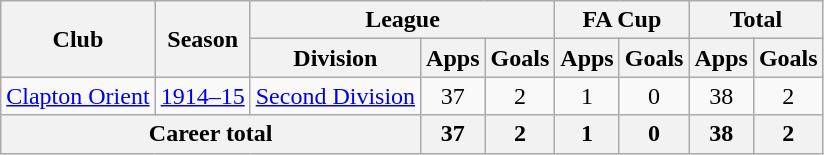<table class="wikitable" style="text-align: center;">
<tr>
<th rowspan="2">Club</th>
<th rowspan="2">Season</th>
<th colspan="3">League</th>
<th colspan="2">FA Cup</th>
<th colspan="2">Total</th>
</tr>
<tr>
<th>Division</th>
<th>Apps</th>
<th>Goals</th>
<th>Apps</th>
<th>Goals</th>
<th>Apps</th>
<th>Goals</th>
</tr>
<tr>
<td><a href='#'>Clapton Orient</a></td>
<td><a href='#'>1914–15</a></td>
<td><a href='#'>Second Division</a></td>
<td>37</td>
<td>2</td>
<td>1</td>
<td>0</td>
<td>38</td>
<td>2</td>
</tr>
<tr>
<th colspan="3">Career total</th>
<th>37</th>
<th>2</th>
<th>1</th>
<th>0</th>
<th>38</th>
<th>2</th>
</tr>
</table>
